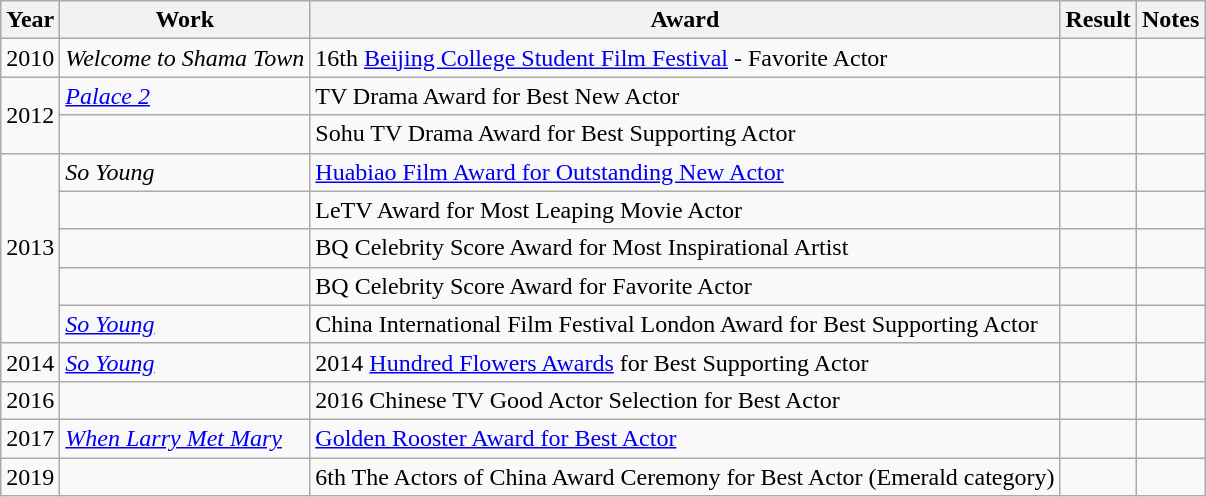<table class="wikitable">
<tr>
<th>Year</th>
<th>Work</th>
<th>Award</th>
<th>Result</th>
<th>Notes</th>
</tr>
<tr>
<td>2010</td>
<td><em>Welcome to Shama Town</em></td>
<td>16th <a href='#'>Beijing College Student Film Festival</a> - Favorite Actor</td>
<td></td>
<td></td>
</tr>
<tr>
<td rowspan="2">2012</td>
<td><em><a href='#'>Palace 2</a></em></td>
<td>TV Drama Award for Best New Actor</td>
<td></td>
<td></td>
</tr>
<tr>
<td></td>
<td>Sohu TV Drama Award for Best Supporting Actor</td>
<td></td>
<td></td>
</tr>
<tr>
<td rowspan="5">2013</td>
<td><em>So Young</em></td>
<td><a href='#'>Huabiao Film Award for Outstanding New Actor</a></td>
<td></td>
<td></td>
</tr>
<tr>
<td></td>
<td>LeTV Award for Most Leaping Movie Actor</td>
<td></td>
<td></td>
</tr>
<tr>
<td></td>
<td>BQ Celebrity Score Award for Most Inspirational Artist</td>
<td></td>
<td></td>
</tr>
<tr>
<td></td>
<td>BQ Celebrity Score Award for Favorite Actor</td>
<td></td>
<td></td>
</tr>
<tr>
<td><em><a href='#'>So Young</a></em></td>
<td>China International Film Festival London Award for Best Supporting Actor</td>
<td></td>
<td></td>
</tr>
<tr>
<td>2014</td>
<td><em><a href='#'>So Young</a></em></td>
<td>2014 <a href='#'>Hundred Flowers Awards</a> for Best Supporting Actor</td>
<td></td>
<td></td>
</tr>
<tr>
<td>2016</td>
<td></td>
<td>2016 Chinese TV Good Actor Selection for Best Actor</td>
<td></td>
<td></td>
</tr>
<tr>
<td>2017</td>
<td><em><a href='#'>When Larry Met Mary</a></em></td>
<td><a href='#'>Golden Rooster Award for Best Actor</a></td>
<td></td>
<td></td>
</tr>
<tr>
<td>2019</td>
<td></td>
<td>6th The Actors of China Award Ceremony for Best Actor (Emerald category)</td>
<td></td>
<td></td>
</tr>
</table>
